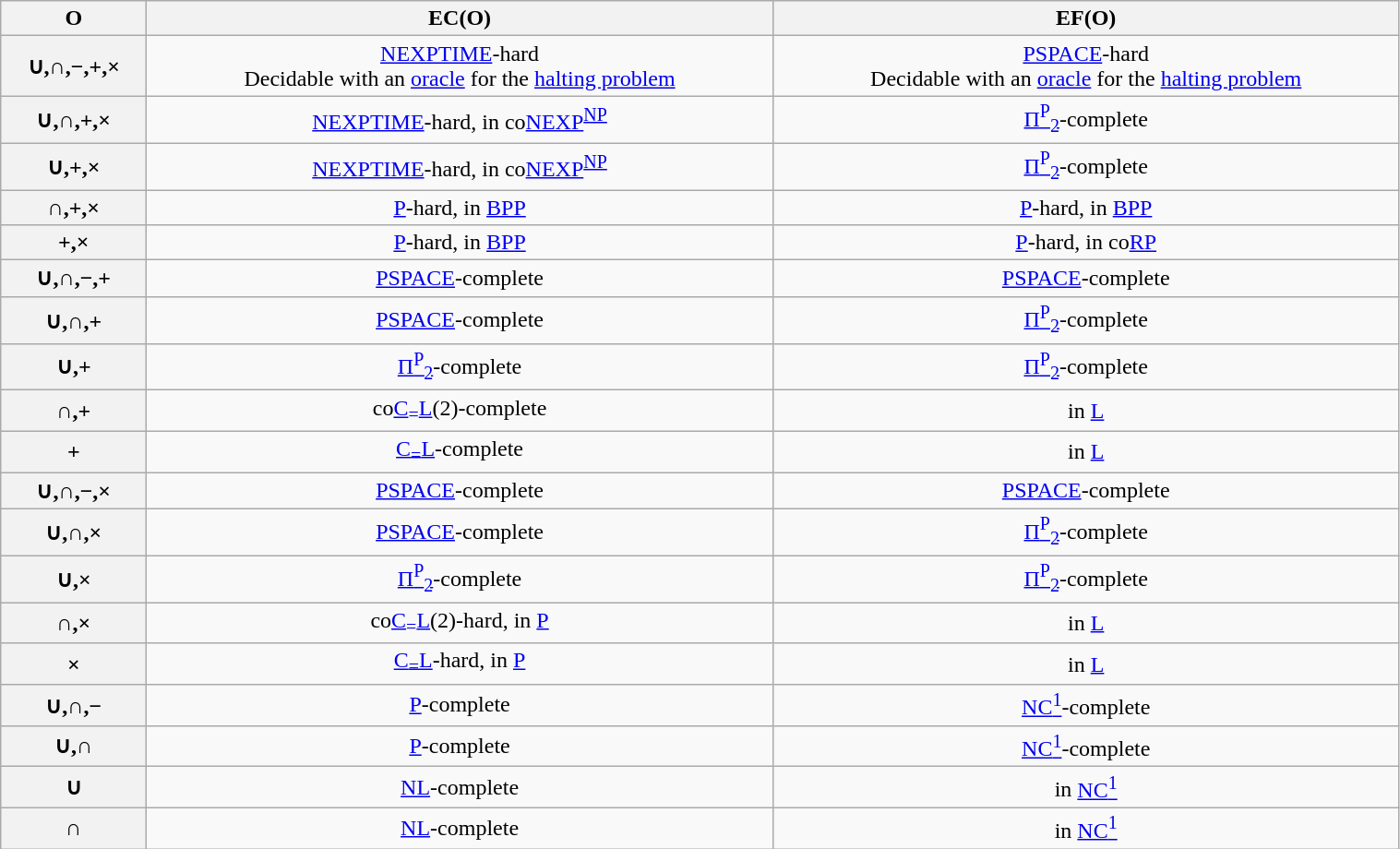<table class="wikitable" style="text-align:center; width:80%;">
<tr>
<th scope=col>O</th>
<th scope=col>EC(O)</th>
<th scope=col>EF(O)</th>
</tr>
<tr>
<th scope=row>∪,∩,−,+,×</th>
<td><a href='#'>NEXPTIME</a>-hard<br>Decidable with an <a href='#'>oracle</a> for the <a href='#'>halting problem</a></td>
<td><a href='#'>PSPACE</a>-hard<br>Decidable with an <a href='#'>oracle</a> for the <a href='#'>halting problem</a></td>
</tr>
<tr>
<th scope=row>∪,∩,+,×</th>
<td><a href='#'>NEXPTIME</a>-hard, in co<a href='#'>NEXP</a><sup><a href='#'>NP</a></sup></td>
<td><a href='#'>Π<sup>P</sup><sub>2</sub></a>-complete</td>
</tr>
<tr>
<th scope=row>∪,+,×</th>
<td><a href='#'>NEXPTIME</a>-hard, in co<a href='#'>NEXP</a><sup><a href='#'>NP</a></sup></td>
<td><a href='#'>Π<sup>P</sup><sub>2</sub></a>-complete</td>
</tr>
<tr>
<th scope=row>∩,+,×</th>
<td><a href='#'>P</a>-hard, in <a href='#'>BPP</a></td>
<td><a href='#'>P</a>-hard, in <a href='#'>BPP</a></td>
</tr>
<tr>
<th scope=row>+,×</th>
<td><a href='#'>P</a>-hard, in <a href='#'>BPP</a></td>
<td><a href='#'>P</a>-hard, in co<a href='#'>RP</a></td>
</tr>
<tr>
<th scope=row>∪,∩,−,+</th>
<td><a href='#'>PSPACE</a>-complete</td>
<td><a href='#'>PSPACE</a>-complete</td>
</tr>
<tr>
<th scope=row>∪,∩,+</th>
<td><a href='#'>PSPACE</a>-complete</td>
<td><a href='#'>Π<sup>P</sup><sub>2</sub></a>-complete</td>
</tr>
<tr>
<th scope=row>∪,+</th>
<td><a href='#'>Π<sup>P</sup><sub>2</sub></a>-complete</td>
<td><a href='#'>Π<sup>P</sup><sub>2</sub></a>-complete</td>
</tr>
<tr>
<th scope=row>∩,+</th>
<td>co<a href='#'>C<sub>=</sub>L</a>(2)-complete</td>
<td>in <a href='#'>L</a></td>
</tr>
<tr>
<th scope=row>+</th>
<td><a href='#'>C<sub>=</sub>L</a>-complete</td>
<td>in <a href='#'>L</a></td>
</tr>
<tr>
<th scope=row>∪,∩,−,×</th>
<td><a href='#'>PSPACE</a>-complete</td>
<td><a href='#'>PSPACE</a>-complete</td>
</tr>
<tr>
<th scope=row>∪,∩,×</th>
<td><a href='#'>PSPACE</a>-complete</td>
<td><a href='#'>Π<sup>P</sup><sub>2</sub></a>-complete</td>
</tr>
<tr>
<th scope=row>∪,×</th>
<td><a href='#'>Π<sup>P</sup><sub>2</sub></a>-complete</td>
<td><a href='#'>Π<sup>P</sup><sub>2</sub></a>-complete</td>
</tr>
<tr>
<th scope=row>∩,×</th>
<td>co<a href='#'>C<sub>=</sub>L</a>(2)-hard, in <a href='#'>P</a></td>
<td>in <a href='#'>L</a></td>
</tr>
<tr>
<th scope=row>×</th>
<td><a href='#'>C<sub>=</sub>L</a>-hard, in  <a href='#'>P</a></td>
<td>in <a href='#'>L</a></td>
</tr>
<tr>
<th scope=row>∪,∩,−</th>
<td><a href='#'>P</a>-complete</td>
<td><a href='#'>NC<sup>1</sup></a>-complete</td>
</tr>
<tr>
<th scope=row>∪,∩</th>
<td><a href='#'>P</a>-complete</td>
<td><a href='#'>NC<sup>1</sup></a>-complete</td>
</tr>
<tr>
<th scope=row>∪</th>
<td><a href='#'>NL</a>-complete</td>
<td>in <a href='#'>NC<sup>1</sup></a></td>
</tr>
<tr>
<th scope=row>∩</th>
<td><a href='#'>NL</a>-complete</td>
<td>in <a href='#'>NC<sup>1</sup></a></td>
</tr>
</table>
